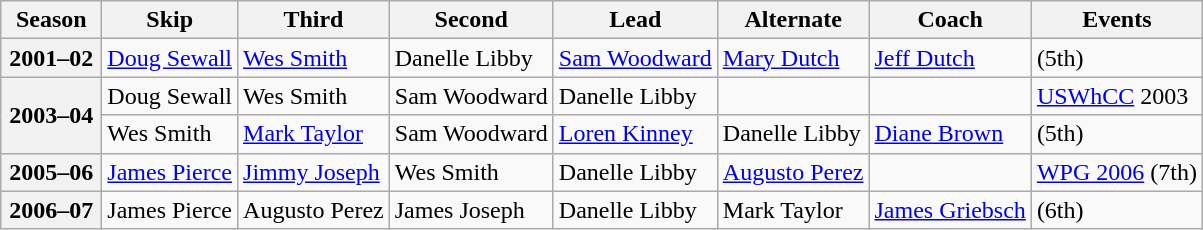<table class="wikitable">
<tr>
<th scope="col" width=60>Season</th>
<th scope="col">Skip</th>
<th scope="col">Third</th>
<th scope="col">Second</th>
<th scope="col">Lead</th>
<th scope="col">Alternate</th>
<th scope="col">Coach</th>
<th scope="col">Events</th>
</tr>
<tr>
<th scope="row">2001–02</th>
<td><a href='#'>Doug Sewall</a></td>
<td><a href='#'>Wes Smith</a></td>
<td>Danelle Libby</td>
<td><a href='#'>Sam Woodward</a></td>
<td><a href='#'>Mary Dutch</a></td>
<td><a href='#'>Jeff Dutch</a></td>
<td> (5th)</td>
</tr>
<tr>
<th scope="row" rowspan=2>2003–04</th>
<td>Doug Sewall</td>
<td>Wes Smith</td>
<td>Sam Woodward</td>
<td>Danelle Libby</td>
<td></td>
<td></td>
<td><a href='#'>USWhCC</a> 2003 </td>
</tr>
<tr>
<td>Wes Smith</td>
<td><a href='#'>Mark Taylor</a></td>
<td>Sam Woodward</td>
<td><a href='#'>Loren Kinney</a></td>
<td>Danelle Libby</td>
<td><a href='#'>Diane Brown</a></td>
<td> (5th)</td>
</tr>
<tr>
<th scope="row">2005–06</th>
<td><a href='#'>James Pierce</a></td>
<td><a href='#'>Jimmy Joseph</a></td>
<td>Wes Smith</td>
<td>Danelle Libby</td>
<td><a href='#'>Augusto Perez</a></td>
<td></td>
<td><a href='#'>WPG 2006</a> (7th)</td>
</tr>
<tr>
<th scope="row">2006–07</th>
<td>James Pierce</td>
<td>Augusto Perez</td>
<td>James Joseph</td>
<td>Danelle Libby</td>
<td>Mark Taylor</td>
<td><a href='#'>James Griebsch</a></td>
<td> (6th)</td>
</tr>
</table>
